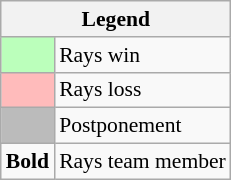<table class="wikitable" style="font-size:90%">
<tr>
<th colspan="2">Legend</th>
</tr>
<tr>
<td style="background:#bfb;"> </td>
<td>Rays win</td>
</tr>
<tr>
<td style="background:#fbb;"> </td>
<td>Rays loss</td>
</tr>
<tr>
<td style="background:#bbb;"> </td>
<td>Postponement</td>
</tr>
<tr>
<td><strong>Bold</strong></td>
<td>Rays team member</td>
</tr>
</table>
